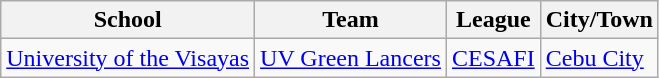<table class="wikitable">
<tr>
<th>School</th>
<th>Team</th>
<th>League</th>
<th>City/Town</th>
</tr>
<tr>
<td><a href='#'>University of the Visayas</a></td>
<td><a href='#'>UV Green Lancers</a></td>
<td><a href='#'>CESAFI</a></td>
<td><a href='#'>Cebu City</a></td>
</tr>
</table>
